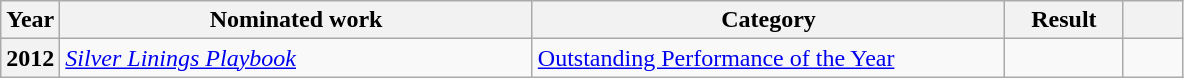<table class="wikitable plainrowheaders">
<tr>
<th scope="col" style="width:5%;">Year</th>
<th scope="col" style="width:40%;">Nominated work</th>
<th scope="col" style="width:40%;">Category</th>
<th scope="col" style="width:10%;">Result</th>
<th scope="col" style="width:5%;"></th>
</tr>
<tr>
<th scope="row" style="text-align:center;">2012</th>
<td style="text-align:left;"><em><a href='#'>Silver Linings Playbook</a></em></td>
<td><a href='#'>Outstanding Performance of the Year</a></td>
<td></td>
<td style="text-align:center;"></td>
</tr>
</table>
